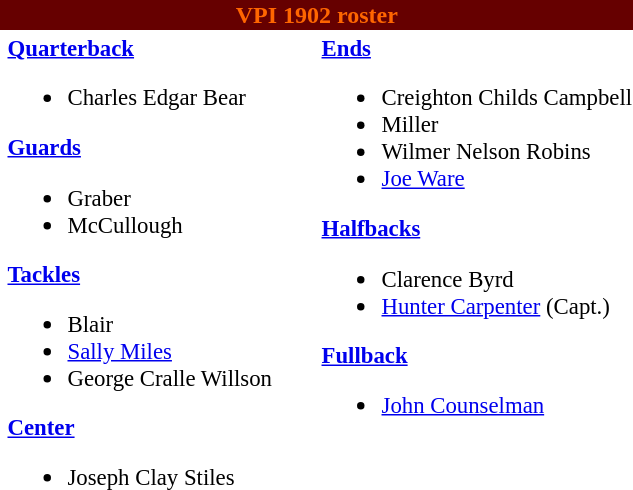<table class="toccolours" style="text-align: left;">
<tr>
<th colspan="9" style="background:#660000;color:#FF6600;text-align:center;"><span><strong>VPI 1902 roster</strong></span></th>
</tr>
<tr>
<td></td>
<td style="font-size:95%; vertical-align:top;"><strong><a href='#'>Quarterback</a></strong><br><ul><li>Charles Edgar Bear</li></ul><strong><a href='#'>Guards</a></strong><ul><li>Graber</li><li>McCullough</li></ul><strong><a href='#'>Tackles</a></strong><ul><li>Blair</li><li><a href='#'>Sally Miles</a></li><li>George Cralle Willson</li></ul><strong><a href='#'>Center</a></strong><ul><li>Joseph Clay Stiles</li></ul></td>
<td style="width: 25px;"></td>
<td style="font-size:95%; vertical-align:top;"><strong><a href='#'>Ends</a></strong><br><ul><li>Creighton Childs Campbell</li><li>Miller</li><li>Wilmer Nelson Robins</li><li><a href='#'>Joe Ware</a></li></ul><strong><a href='#'>Halfbacks</a></strong><ul><li>Clarence Byrd</li><li><a href='#'>Hunter Carpenter</a> (Capt.)</li></ul><strong><a href='#'>Fullback</a></strong><ul><li><a href='#'>John Counselman</a></li></ul></td>
</tr>
</table>
